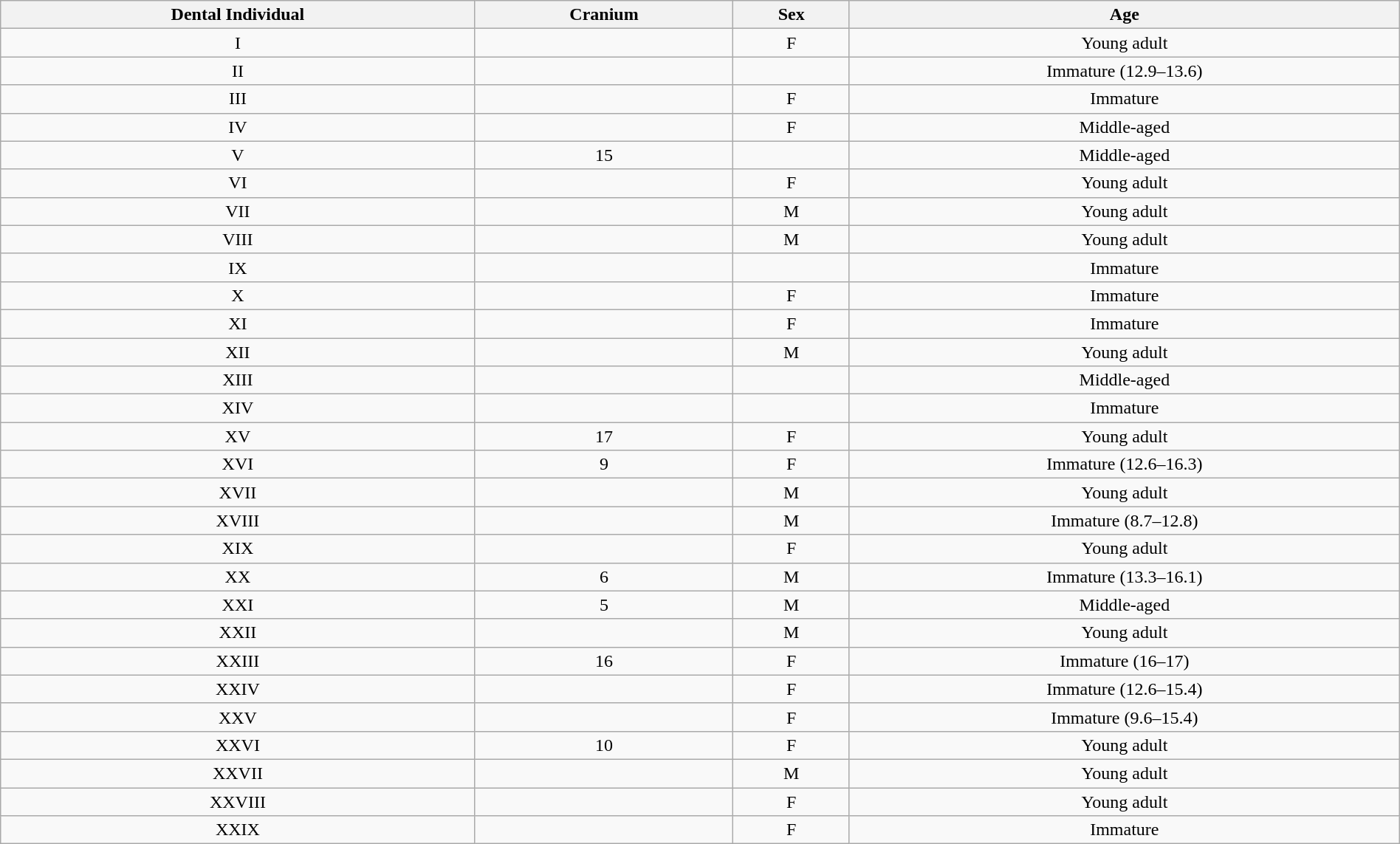<table class="wikitable" style="text-align:center;" width="100%">
<tr>
<th scope="col">Dental Individual</th>
<th scope="col">Cranium</th>
<th scope="col">Sex</th>
<th scope="col">Age</th>
</tr>
<tr>
<td>I</td>
<td></td>
<td>F</td>
<td>Young adult</td>
</tr>
<tr>
<td>II</td>
<td></td>
<td></td>
<td>Immature (12.9–13.6)</td>
</tr>
<tr>
<td>III</td>
<td></td>
<td>F</td>
<td>Immature</td>
</tr>
<tr>
<td>IV</td>
<td></td>
<td>F</td>
<td>Middle-aged</td>
</tr>
<tr>
<td>V</td>
<td>15</td>
<td></td>
<td>Middle-aged</td>
</tr>
<tr>
<td>VI</td>
<td></td>
<td>F</td>
<td>Young adult</td>
</tr>
<tr>
<td>VII</td>
<td></td>
<td>M</td>
<td>Young adult</td>
</tr>
<tr>
<td>VIII</td>
<td></td>
<td>M</td>
<td>Young adult</td>
</tr>
<tr>
<td>IX</td>
<td></td>
<td></td>
<td>Immature</td>
</tr>
<tr>
<td>X</td>
<td></td>
<td>F</td>
<td>Immature</td>
</tr>
<tr>
<td>XI</td>
<td></td>
<td>F</td>
<td>Immature</td>
</tr>
<tr>
<td>XII</td>
<td></td>
<td>M</td>
<td>Young adult</td>
</tr>
<tr>
<td>XIII</td>
<td></td>
<td></td>
<td>Middle-aged</td>
</tr>
<tr>
<td>XIV</td>
<td></td>
<td></td>
<td>Immature</td>
</tr>
<tr>
<td>XV</td>
<td>17</td>
<td>F</td>
<td>Young adult</td>
</tr>
<tr>
<td>XVI</td>
<td>9</td>
<td>F</td>
<td>Immature (12.6–16.3)</td>
</tr>
<tr>
<td>XVII</td>
<td></td>
<td>M</td>
<td>Young adult</td>
</tr>
<tr>
<td>XVIII</td>
<td></td>
<td>M</td>
<td>Immature (8.7–12.8)</td>
</tr>
<tr>
<td>XIX</td>
<td></td>
<td>F</td>
<td>Young adult</td>
</tr>
<tr>
<td>XX</td>
<td>6</td>
<td>M</td>
<td>Immature (13.3–16.1)</td>
</tr>
<tr>
<td>XXI</td>
<td>5</td>
<td>M</td>
<td>Middle-aged</td>
</tr>
<tr>
<td>XXII</td>
<td></td>
<td>M</td>
<td>Young adult</td>
</tr>
<tr>
<td>XXIII</td>
<td>16</td>
<td>F</td>
<td>Immature (16–17)</td>
</tr>
<tr>
<td>XXIV</td>
<td></td>
<td>F</td>
<td>Immature (12.6–15.4)</td>
</tr>
<tr>
<td>XXV</td>
<td></td>
<td>F</td>
<td>Immature (9.6–15.4)</td>
</tr>
<tr>
<td>XXVI</td>
<td>10</td>
<td>F</td>
<td>Young adult</td>
</tr>
<tr>
<td>XXVII</td>
<td></td>
<td>M</td>
<td>Young adult</td>
</tr>
<tr>
<td>XXVIII</td>
<td></td>
<td>F</td>
<td>Young adult</td>
</tr>
<tr>
<td>XXIX</td>
<td></td>
<td>F</td>
<td>Immature</td>
</tr>
</table>
